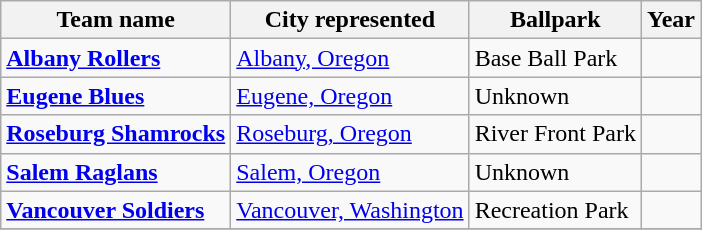<table class="wikitable">
<tr>
<th>Team name</th>
<th>City represented</th>
<th>Ballpark</th>
<th>Year</th>
</tr>
<tr>
<td><strong><a href='#'>Albany Rollers</a></strong></td>
<td><a href='#'>Albany, Oregon</a></td>
<td>Base Ball Park</td>
<td></td>
</tr>
<tr>
<td><strong><a href='#'>Eugene Blues</a></strong></td>
<td><a href='#'>Eugene, Oregon</a></td>
<td>Unknown</td>
<td></td>
</tr>
<tr>
<td><strong><a href='#'>Roseburg Shamrocks</a></strong></td>
<td><a href='#'>Roseburg, Oregon</a></td>
<td>River Front Park</td>
<td></td>
</tr>
<tr>
<td><strong><a href='#'>Salem Raglans</a></strong></td>
<td><a href='#'>Salem, Oregon</a></td>
<td>Unknown</td>
<td></td>
</tr>
<tr>
<td><strong><a href='#'>Vancouver Soldiers</a></strong></td>
<td><a href='#'>Vancouver, Washington</a></td>
<td>Recreation Park</td>
<td></td>
</tr>
<tr>
</tr>
</table>
